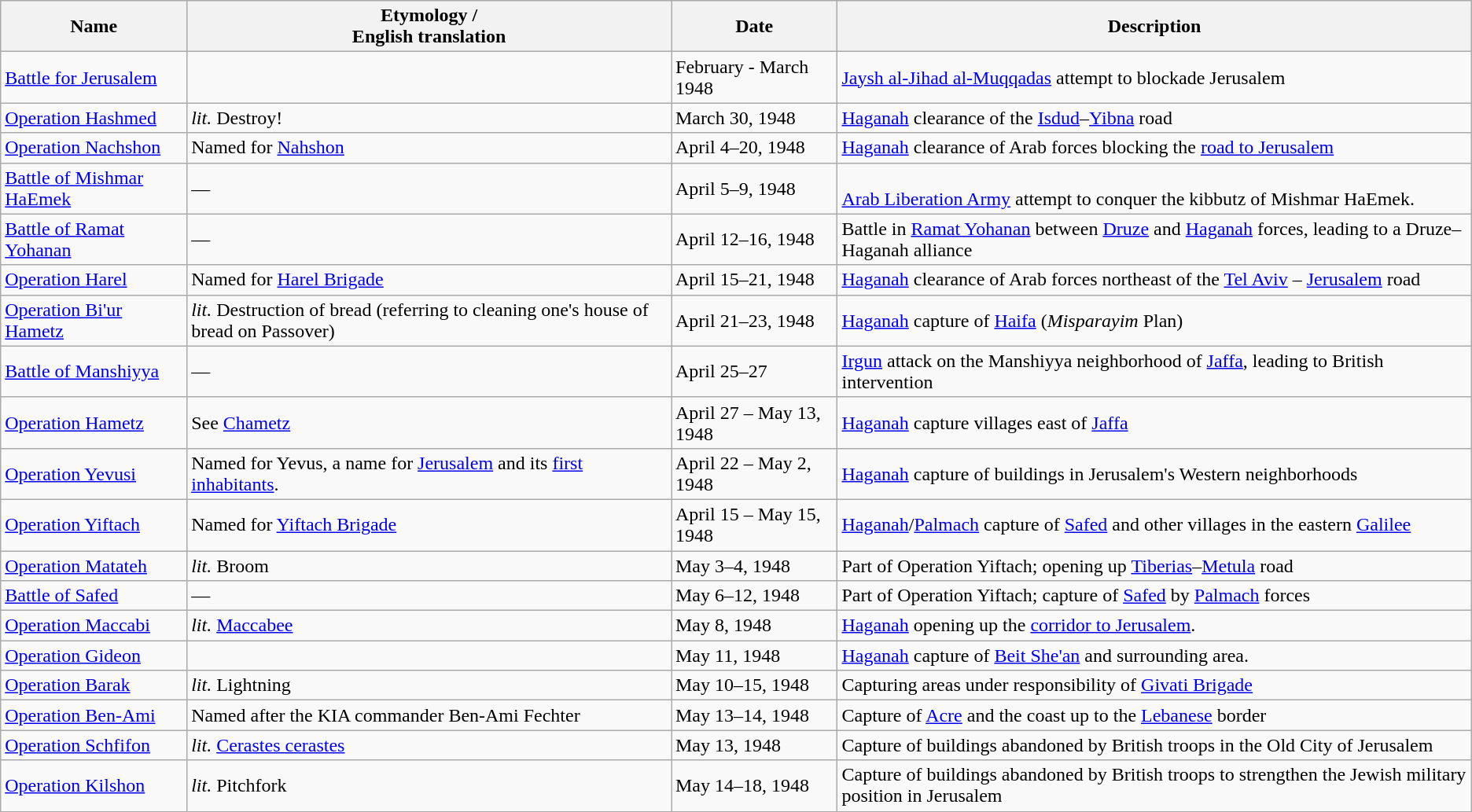<table class="wikitable">
<tr>
<th>Name</th>
<th>Etymology /<br>English translation</th>
<th>Date</th>
<th>Description</th>
</tr>
<tr>
<td><a href='#'>Battle for Jerusalem</a></td>
<td></td>
<td>February - March 1948</td>
<td><a href='#'>Jaysh al-Jihad al-Muqqadas</a> attempt to blockade Jerusalem</td>
</tr>
<tr>
<td><a href='#'>Operation Hashmed</a></td>
<td><em>lit.</em> Destroy!</td>
<td>March 30, 1948</td>
<td><a href='#'>Haganah</a> clearance of the <a href='#'>Isdud</a>–<a href='#'>Yibna</a> road</td>
</tr>
<tr>
<td><a href='#'>Operation Nachshon</a></td>
<td>Named for <a href='#'>Nahshon</a></td>
<td>April 4–20, 1948</td>
<td><a href='#'>Haganah</a> clearance of Arab forces blocking the <a href='#'>road to Jerusalem</a></td>
</tr>
<tr>
<td><a href='#'>Battle of Mishmar HaEmek</a></td>
<td>—</td>
<td>April 5–9, 1948</td>
<td><br><a href='#'>Arab Liberation Army</a> attempt to conquer the kibbutz of Mishmar HaEmek.</td>
</tr>
<tr>
<td><a href='#'>Battle of Ramat Yohanan</a></td>
<td>—</td>
<td>April 12–16, 1948</td>
<td>Battle in <a href='#'>Ramat Yohanan</a> between <a href='#'>Druze</a> and <a href='#'>Haganah</a> forces, leading to a Druze–Haganah alliance</td>
</tr>
<tr>
<td><a href='#'>Operation Harel</a></td>
<td>Named for <a href='#'>Harel Brigade</a></td>
<td>April 15–21, 1948</td>
<td><a href='#'>Haganah</a> clearance of Arab forces northeast of the <a href='#'>Tel Aviv</a> – <a href='#'>Jerusalem</a> road</td>
</tr>
<tr>
<td><a href='#'>Operation Bi'ur Hametz</a></td>
<td><em>lit.</em> Destruction of bread (referring to cleaning one's house of bread on Passover)</td>
<td>April 21–23, 1948</td>
<td><a href='#'>Haganah</a> capture of <a href='#'>Haifa</a> (<em>Misparayim</em> Plan)</td>
</tr>
<tr>
<td><a href='#'>Battle of Manshiyya</a></td>
<td>—</td>
<td>April 25–27</td>
<td><a href='#'>Irgun</a> attack on the Manshiyya neighborhood of <a href='#'>Jaffa</a>, leading to British intervention</td>
</tr>
<tr>
<td><a href='#'>Operation Hametz</a></td>
<td>See <a href='#'>Chametz</a></td>
<td>April 27 – May 13, 1948</td>
<td><a href='#'>Haganah</a> capture villages east of <a href='#'>Jaffa</a></td>
</tr>
<tr>
<td><a href='#'>Operation Yevusi</a></td>
<td>Named for Yevus, a name for <a href='#'>Jerusalem</a> and its <a href='#'>first inhabitants</a>.</td>
<td>April 22 – May 2, 1948</td>
<td><a href='#'>Haganah</a> capture of buildings in Jerusalem's Western neighborhoods</td>
</tr>
<tr>
<td><a href='#'>Operation Yiftach</a></td>
<td>Named for <a href='#'>Yiftach Brigade</a></td>
<td>April 15 – May 15, 1948</td>
<td><a href='#'>Haganah</a>/<a href='#'>Palmach</a> capture of <a href='#'>Safed</a> and other villages in the eastern <a href='#'>Galilee</a></td>
</tr>
<tr>
<td><a href='#'>Operation Matateh</a></td>
<td><em>lit.</em> Broom</td>
<td>May 3–4, 1948</td>
<td>Part of Operation Yiftach; opening up <a href='#'>Tiberias</a>–<a href='#'>Metula</a> road</td>
</tr>
<tr>
<td><a href='#'>Battle of Safed</a></td>
<td>—</td>
<td>May 6–12, 1948</td>
<td>Part of Operation Yiftach; capture of <a href='#'>Safed</a> by <a href='#'>Palmach</a> forces</td>
</tr>
<tr>
<td><a href='#'>Operation Maccabi</a></td>
<td><em>lit.</em> <a href='#'>Maccabee</a></td>
<td>May 8, 1948</td>
<td><a href='#'>Haganah</a> opening up the <a href='#'>corridor to Jerusalem</a>.</td>
</tr>
<tr>
<td><a href='#'>Operation Gideon</a></td>
<td></td>
<td>May 11, 1948</td>
<td><a href='#'>Haganah</a> capture of <a href='#'>Beit She'an</a> and surrounding area.</td>
</tr>
<tr>
<td><a href='#'>Operation Barak</a></td>
<td><em>lit.</em> Lightning</td>
<td>May 10–15, 1948</td>
<td>Capturing areas under responsibility of <a href='#'>Givati Brigade</a></td>
</tr>
<tr>
<td><a href='#'>Operation Ben-Ami</a></td>
<td>Named after the KIA commander Ben-Ami Fechter</td>
<td>May 13–14, 1948</td>
<td>Capture of <a href='#'>Acre</a> and the coast up to the <a href='#'>Lebanese</a> border</td>
</tr>
<tr>
<td><a href='#'>Operation Schfifon</a></td>
<td><em>lit.</em> <a href='#'>Cerastes cerastes</a></td>
<td>May 13, 1948</td>
<td>Capture of buildings abandoned by British troops in the Old City of Jerusalem</td>
</tr>
<tr>
<td><a href='#'>Operation Kilshon</a></td>
<td><em>lit.</em> Pitchfork</td>
<td>May 14–18, 1948</td>
<td>Capture of buildings abandoned by British troops to strengthen the Jewish military position in Jerusalem</td>
</tr>
</table>
